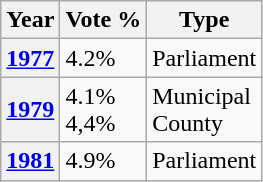<table class="wikitable" style="float:right; margin:0 15px;">
<tr>
<th>Year</th>
<th style="line-height:100%">Vote %</th>
<th>Type</th>
</tr>
<tr>
<th><a href='#'>1977</a></th>
<td>4.2%</td>
<td>Parliament</td>
</tr>
<tr>
<th><a href='#'>1979</a></th>
<td>4.1%<br>4,4%</td>
<td>Municipal<br>County</td>
</tr>
<tr>
<th><a href='#'>1981</a></th>
<td>4.9%</td>
<td>Parliament</td>
</tr>
</table>
